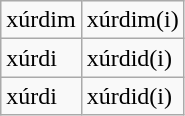<table class="wikitable">
<tr>
<td>xúrdim</td>
<td>xúrdim(i)</td>
</tr>
<tr>
<td>xúrdi</td>
<td>xúrdid(i)</td>
</tr>
<tr>
<td>xúrdi</td>
<td>xúrdid(i)</td>
</tr>
</table>
